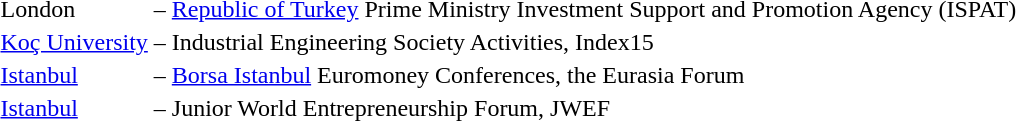<table>
<tr>
<td>London</td>
<td>– <a href='#'>Republic of Turkey</a> Prime Ministry Investment Support and Promotion Agency (ISPAT)</td>
</tr>
<tr>
<td><a href='#'>Koç University</a></td>
<td>– Industrial Engineering Society Activities, Index15</td>
</tr>
<tr>
<td><a href='#'>Istanbul</a></td>
<td>– <a href='#'>Borsa Istanbul</a> Euromoney Conferences, the Eurasia Forum</td>
</tr>
<tr>
<td><a href='#'>Istanbul</a></td>
<td>– Junior World Entrepreneurship Forum, JWEF</td>
</tr>
</table>
